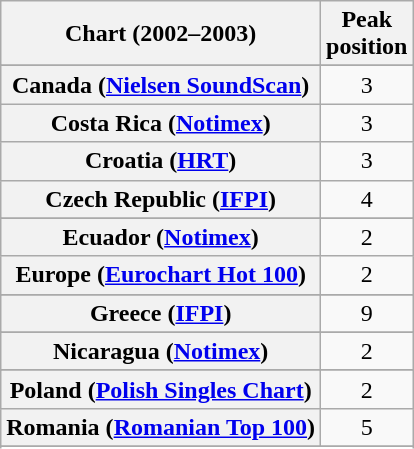<table class="wikitable sortable plainrowheaders" style="text-align:center">
<tr>
<th scope="col">Chart (2002–2003)</th>
<th scope="col">Peak<br>position</th>
</tr>
<tr>
</tr>
<tr>
</tr>
<tr>
</tr>
<tr>
</tr>
<tr>
</tr>
<tr>
<th scope="row">Canada (<a href='#'>Nielsen SoundScan</a>)</th>
<td>3</td>
</tr>
<tr>
<th scope="row">Costa Rica (<a href='#'>Notimex</a>)</th>
<td>3</td>
</tr>
<tr>
<th scope="row">Croatia (<a href='#'>HRT</a>)</th>
<td>3</td>
</tr>
<tr>
<th scope="row">Czech Republic (<a href='#'>IFPI</a>)</th>
<td>4</td>
</tr>
<tr>
</tr>
<tr>
<th scope="row">Ecuador (<a href='#'>Notimex</a>)</th>
<td align="center">2</td>
</tr>
<tr>
<th scope="row">Europe (<a href='#'>Eurochart Hot 100</a>)</th>
<td>2</td>
</tr>
<tr>
</tr>
<tr>
</tr>
<tr>
</tr>
<tr>
<th scope="row">Greece (<a href='#'>IFPI</a>)</th>
<td>9</td>
</tr>
<tr>
</tr>
<tr>
</tr>
<tr>
</tr>
<tr>
</tr>
<tr>
</tr>
<tr>
</tr>
<tr>
</tr>
<tr>
<th scope="row">Nicaragua (<a href='#'>Notimex</a>)</th>
<td>2</td>
</tr>
<tr>
</tr>
<tr>
<th scope="row">Poland (<a href='#'>Polish Singles Chart</a>)</th>
<td>2</td>
</tr>
<tr>
<th scope="row">Romania (<a href='#'>Romanian Top 100</a>)</th>
<td>5</td>
</tr>
<tr>
</tr>
<tr>
</tr>
<tr>
</tr>
<tr>
</tr>
<tr>
</tr>
<tr>
</tr>
<tr>
</tr>
<tr>
</tr>
<tr>
</tr>
<tr>
</tr>
</table>
